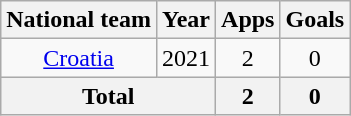<table class="wikitable" style="text-align:center">
<tr>
<th>National team</th>
<th>Year</th>
<th>Apps</th>
<th>Goals</th>
</tr>
<tr>
<td><a href='#'>Croatia</a></td>
<td>2021</td>
<td>2</td>
<td>0</td>
</tr>
<tr>
<th colspan="2">Total</th>
<th>2</th>
<th>0</th>
</tr>
</table>
